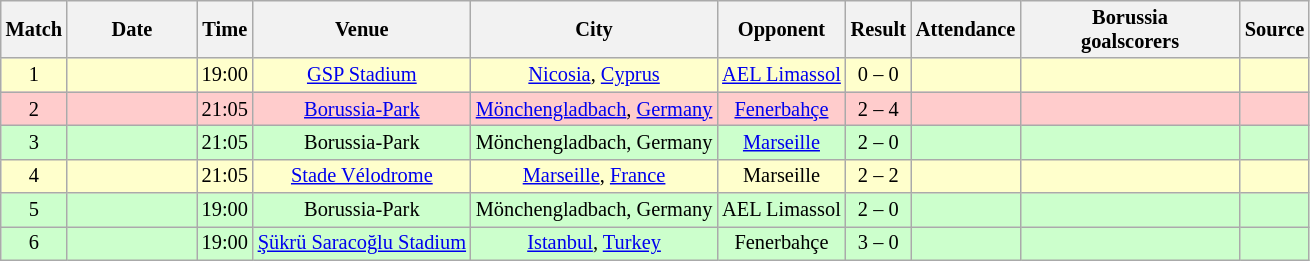<table class="wikitable" Style="text-align: center;font-size:85%">
<tr>
<th>Match</th>
<th style="width:80px">Date</th>
<th>Time</th>
<th>Venue</th>
<th>City</th>
<th>Opponent</th>
<th>Result</th>
<th>Attendance</th>
<th style="width:140px">Borussia<br>goalscorers</th>
<th>Source</th>
</tr>
<tr style="background:#FFFFCC;">
<td>1</td>
<td></td>
<td>19:00</td>
<td><a href='#'>GSP Stadium</a></td>
<td><a href='#'>Nicosia</a>, <a href='#'>Cyprus</a></td>
<td><a href='#'>AEL Limassol</a></td>
<td>0 – 0</td>
<td></td>
<td></td>
<td></td>
</tr>
<tr style="background:#FFCCCC;">
<td>2</td>
<td></td>
<td>21:05</td>
<td><a href='#'>Borussia-Park</a></td>
<td><a href='#'>Mönchengladbach</a>, <a href='#'>Germany</a></td>
<td><a href='#'>Fenerbahçe</a></td>
<td>2 – 4</td>
<td></td>
<td></td>
<td></td>
</tr>
<tr style="background:#ccffcc;">
<td>3</td>
<td></td>
<td>21:05</td>
<td>Borussia-Park</td>
<td>Mönchengladbach, Germany</td>
<td><a href='#'>Marseille</a></td>
<td>2 – 0</td>
<td></td>
<td></td>
<td></td>
</tr>
<tr style="background:#FFFFCC;">
<td>4</td>
<td></td>
<td>21:05</td>
<td><a href='#'>Stade Vélodrome</a></td>
<td><a href='#'>Marseille</a>, <a href='#'>France</a></td>
<td>Marseille</td>
<td>2 – 2</td>
<td></td>
<td></td>
<td></td>
</tr>
<tr style="background:#ccffcc;">
<td>5</td>
<td></td>
<td>19:00</td>
<td>Borussia-Park</td>
<td>Mönchengladbach, Germany</td>
<td>AEL Limassol</td>
<td>2 – 0</td>
<td></td>
<td></td>
<td></td>
</tr>
<tr style="background:#ccffcc;">
<td>6</td>
<td></td>
<td>19:00</td>
<td><a href='#'>Şükrü Saracoğlu Stadium</a></td>
<td><a href='#'>Istanbul</a>, <a href='#'>Turkey</a></td>
<td>Fenerbahçe</td>
<td>3 – 0</td>
<td></td>
<td></td>
<td></td>
</tr>
</table>
